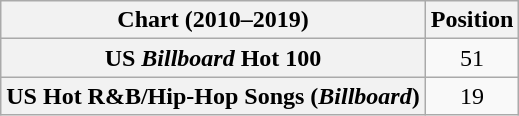<table class="wikitable plainrowheaders" style="text-align:center">
<tr>
<th scope="col">Chart (2010–2019)</th>
<th scope="col">Position</th>
</tr>
<tr>
<th scope="row">US <em>Billboard</em> Hot 100</th>
<td>51</td>
</tr>
<tr>
<th scope="row">US Hot R&B/Hip-Hop Songs (<em>Billboard</em>)</th>
<td>19</td>
</tr>
</table>
